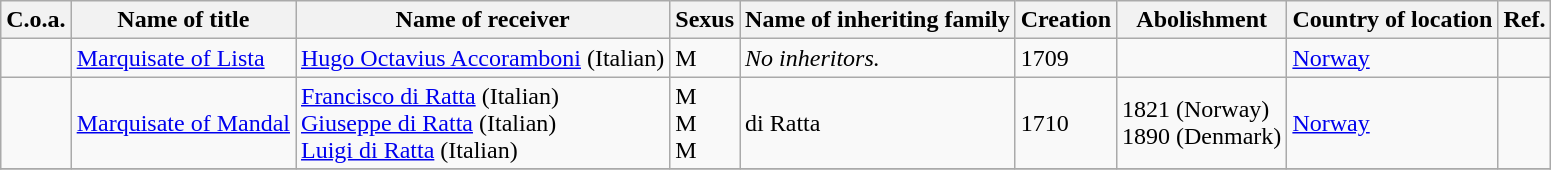<table class="wikitable sortable">
<tr>
<th>C.o.a.</th>
<th>Name of title</th>
<th>Name of receiver</th>
<th>Sexus</th>
<th>Name of inheriting family</th>
<th>Creation</th>
<th>Abolishment</th>
<th>Country of location</th>
<th>Ref.</th>
</tr>
<tr>
<td></td>
<td><a href='#'>Marquisate of Lista</a></td>
<td><a href='#'>Hugo Octavius Accoramboni</a> (Italian)</td>
<td>M</td>
<td><em>No inheritors.</em></td>
<td>1709</td>
<td></td>
<td><a href='#'>Norway</a></td>
<td></td>
</tr>
<tr>
<td></td>
<td><a href='#'>Marquisate of Mandal</a></td>
<td><a href='#'>Francisco di Ratta</a> (Italian)<br><a href='#'>Giuseppe di Ratta</a> (Italian)<br><a href='#'>Luigi di Ratta</a> (Italian)</td>
<td>M<br>M<br>M</td>
<td>di Ratta</td>
<td>1710</td>
<td>1821 (Norway)<br>1890 (Denmark)</td>
<td><a href='#'>Norway</a></td>
<td></td>
</tr>
<tr>
</tr>
</table>
